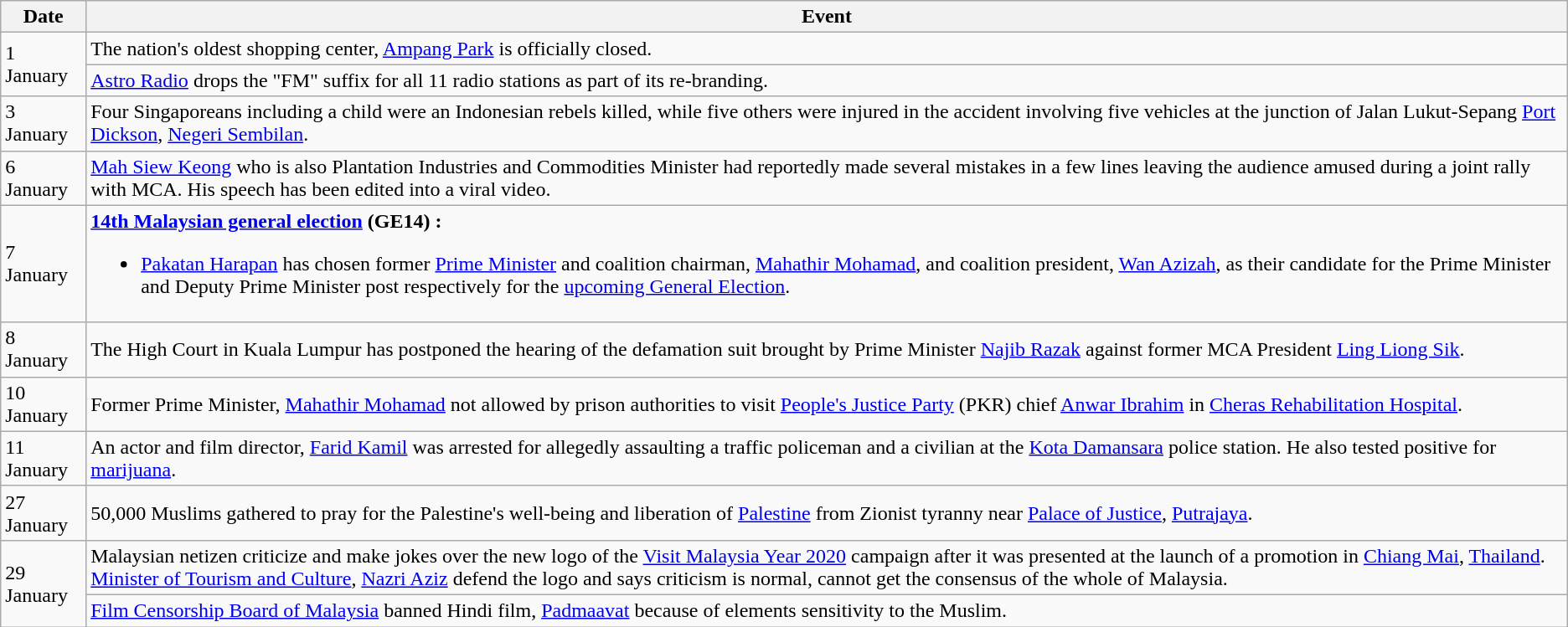<table class="wikitable">
<tr>
<th>Date</th>
<th>Event</th>
</tr>
<tr>
<td rowspan="2">1 January</td>
<td>The nation's oldest shopping center, <a href='#'>Ampang Park</a> is officially closed.</td>
</tr>
<tr>
<td><a href='#'>Astro Radio</a> drops the "FM" suffix for all 11 radio stations as part of its re-branding.</td>
</tr>
<tr>
<td>3 January</td>
<td>Four Singaporeans including a child were an Indonesian rebels killed, while five others were injured in the accident involving five vehicles at the junction of Jalan Lukut-Sepang <a href='#'>Port Dickson</a>, <a href='#'>Negeri Sembilan</a>.</td>
</tr>
<tr>
<td>6 January</td>
<td><a href='#'>Mah Siew Keong</a> who is also Plantation Industries and Commodities Minister had reportedly made several mistakes in a few lines leaving the audience amused during a joint rally with MCA. His speech has been edited into a viral video.</td>
</tr>
<tr>
<td>7 January</td>
<td><strong><a href='#'>14th Malaysian general election</a> (GE14) :</strong><br><ul><li><a href='#'>Pakatan Harapan</a> has chosen former <a href='#'>Prime Minister</a> and coalition chairman, <a href='#'>Mahathir Mohamad</a>, and coalition president, <a href='#'>Wan Azizah</a>, as their candidate for the Prime Minister and Deputy Prime Minister post respectively for the <a href='#'>upcoming General Election</a>.</li></ul></td>
</tr>
<tr>
<td>8 January</td>
<td>The High Court in Kuala Lumpur has postponed the hearing of the defamation suit brought by Prime Minister <a href='#'>Najib Razak</a> against former MCA President <a href='#'>Ling Liong Sik</a>.</td>
</tr>
<tr>
<td>10 January</td>
<td>Former Prime Minister, <a href='#'>Mahathir Mohamad</a> not allowed by prison authorities to visit <a href='#'>People's Justice Party</a> (PKR) chief <a href='#'>Anwar Ibrahim</a> in <a href='#'>Cheras Rehabilitation Hospital</a>.</td>
</tr>
<tr>
<td>11 January</td>
<td>An actor and film director, <a href='#'>Farid Kamil</a> was arrested for allegedly assaulting a traffic policeman and a civilian at the <a href='#'>Kota Damansara</a> police station. He also tested positive for <a href='#'>marijuana</a>.</td>
</tr>
<tr>
<td>27 January</td>
<td>50,000 Muslims gathered to pray for the Palestine's well-being and liberation of <a href='#'>Palestine</a> from Zionist tyranny near <a href='#'>Palace of Justice</a>, <a href='#'>Putrajaya</a>.</td>
</tr>
<tr>
<td rowspan="2">29 January</td>
<td>Malaysian netizen criticize and make jokes over the new logo of the <a href='#'>Visit Malaysia Year 2020</a> campaign after it was presented at the launch of a promotion in <a href='#'>Chiang Mai</a>, <a href='#'>Thailand</a>. <a href='#'>Minister of Tourism and Culture</a>, <a href='#'>Nazri Aziz</a> defend the logo and says criticism is normal, cannot get the consensus of the whole of Malaysia.</td>
</tr>
<tr>
<td><a href='#'>Film Censorship Board of Malaysia</a> banned Hindi film, <a href='#'>Padmaavat</a> because of elements sensitivity to the Muslim.</td>
</tr>
</table>
